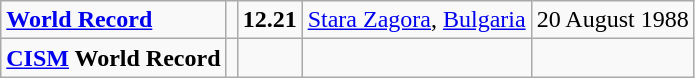<table class="wikitable">
<tr>
<td><strong><a href='#'>World Record</a></strong></td>
<td></td>
<td><strong>12.21</strong></td>
<td><a href='#'>Stara Zagora</a>, <a href='#'>Bulgaria</a></td>
<td>20 August 1988</td>
</tr>
<tr>
<td><strong><a href='#'>CISM</a> World Record</strong></td>
<td></td>
<td></td>
<td></td>
<td></td>
</tr>
</table>
